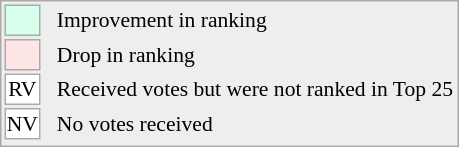<table align="right" style="font-size:90%; border:1px solid #aaaaaa; white-space:nowrap; background:#eeeeee;">
<tr>
<td style="background:#d8ffeb; width:20px; border:1px solid #aaaaaa;"> </td>
<td rowspan="5"> </td>
<td>Improvement in ranking</td>
</tr>
<tr>
<td style="background:#ffe6e6; width:20px; border:1px solid #aaaaaa;"> </td>
<td>Drop in ranking</td>
</tr>
<tr>
<td align="center" style="width:20px; border:1px solid #aaaaaa; background:white;">RV</td>
<td>Received votes but were not ranked in Top 25</td>
</tr>
<tr>
<td align="center" style="width:20px; border:1px solid #aaaaaa; background:white;">NV</td>
<td>No votes received</td>
</tr>
<tr>
</tr>
</table>
